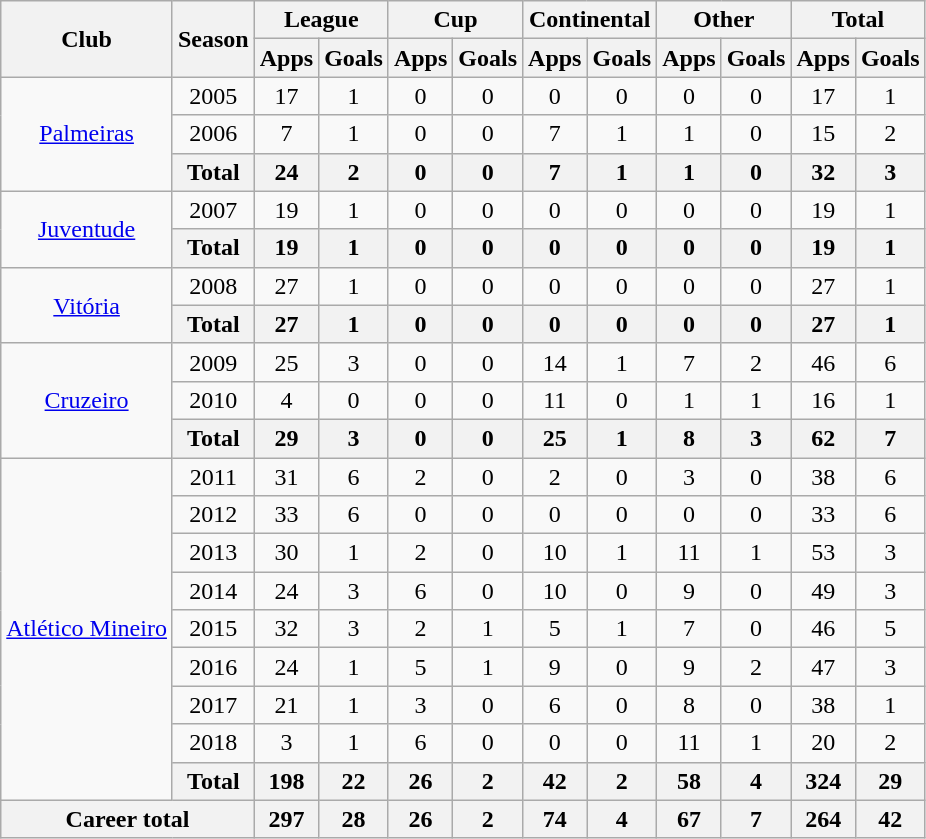<table class="wikitable" style="text-align: center;font-size:100%">
<tr>
<th rowspan="2">Club</th>
<th rowspan="2">Season</th>
<th colspan="2">League</th>
<th colspan="2">Cup</th>
<th colspan="2">Continental</th>
<th colspan="2">Other</th>
<th colspan="2">Total</th>
</tr>
<tr>
<th>Apps</th>
<th>Goals</th>
<th>Apps</th>
<th>Goals</th>
<th>Apps</th>
<th>Goals</th>
<th>Apps</th>
<th>Goals</th>
<th>Apps</th>
<th>Goals</th>
</tr>
<tr>
<td rowspan="3"><a href='#'>Palmeiras</a></td>
<td>2005</td>
<td>17</td>
<td>1</td>
<td>0</td>
<td>0</td>
<td>0</td>
<td>0</td>
<td>0</td>
<td>0</td>
<td>17</td>
<td>1</td>
</tr>
<tr>
<td>2006</td>
<td>7</td>
<td>1</td>
<td>0</td>
<td>0</td>
<td>7</td>
<td>1</td>
<td>1</td>
<td>0</td>
<td>15</td>
<td>2</td>
</tr>
<tr>
<th>Total</th>
<th>24</th>
<th>2</th>
<th>0</th>
<th>0</th>
<th>7</th>
<th>1</th>
<th>1</th>
<th>0</th>
<th>32</th>
<th>3</th>
</tr>
<tr>
<td rowspan="2"><a href='#'>Juventude</a></td>
<td>2007</td>
<td>19</td>
<td>1</td>
<td>0</td>
<td>0</td>
<td>0</td>
<td>0</td>
<td>0</td>
<td>0</td>
<td>19</td>
<td>1</td>
</tr>
<tr>
<th>Total</th>
<th>19</th>
<th>1</th>
<th>0</th>
<th>0</th>
<th>0</th>
<th>0</th>
<th>0</th>
<th>0</th>
<th>19</th>
<th>1</th>
</tr>
<tr>
<td rowspan="2"><a href='#'>Vitória</a></td>
<td>2008</td>
<td>27</td>
<td>1</td>
<td>0</td>
<td>0</td>
<td>0</td>
<td>0</td>
<td>0</td>
<td>0</td>
<td>27</td>
<td>1</td>
</tr>
<tr>
<th>Total</th>
<th>27</th>
<th>1</th>
<th>0</th>
<th>0</th>
<th>0</th>
<th>0</th>
<th>0</th>
<th>0</th>
<th>27</th>
<th>1</th>
</tr>
<tr>
<td rowspan="3"><a href='#'>Cruzeiro</a></td>
<td>2009</td>
<td>25</td>
<td>3</td>
<td>0</td>
<td>0</td>
<td>14</td>
<td>1</td>
<td>7</td>
<td>2</td>
<td>46</td>
<td>6</td>
</tr>
<tr>
<td>2010</td>
<td>4</td>
<td>0</td>
<td>0</td>
<td>0</td>
<td>11</td>
<td>0</td>
<td>1</td>
<td>1</td>
<td>16</td>
<td>1</td>
</tr>
<tr>
<th>Total</th>
<th>29</th>
<th>3</th>
<th>0</th>
<th>0</th>
<th>25</th>
<th>1</th>
<th>8</th>
<th>3</th>
<th>62</th>
<th>7</th>
</tr>
<tr>
<td rowspan="9"><a href='#'>Atlético Mineiro</a></td>
<td>2011</td>
<td>31</td>
<td>6</td>
<td>2</td>
<td>0</td>
<td>2</td>
<td>0</td>
<td>3</td>
<td>0</td>
<td>38</td>
<td>6</td>
</tr>
<tr>
<td>2012</td>
<td>33</td>
<td>6</td>
<td>0</td>
<td>0</td>
<td>0</td>
<td>0</td>
<td>0</td>
<td>0</td>
<td>33</td>
<td>6</td>
</tr>
<tr>
<td>2013</td>
<td>30</td>
<td>1</td>
<td>2</td>
<td>0</td>
<td>10</td>
<td>1</td>
<td>11</td>
<td>1</td>
<td>53</td>
<td>3</td>
</tr>
<tr>
<td>2014</td>
<td>24</td>
<td>3</td>
<td>6</td>
<td>0</td>
<td>10</td>
<td>0</td>
<td>9</td>
<td>0</td>
<td>49</td>
<td>3</td>
</tr>
<tr>
<td>2015</td>
<td>32</td>
<td>3</td>
<td>2</td>
<td>1</td>
<td>5</td>
<td>1</td>
<td>7</td>
<td>0</td>
<td>46</td>
<td>5</td>
</tr>
<tr>
<td>2016</td>
<td>24</td>
<td>1</td>
<td>5</td>
<td>1</td>
<td>9</td>
<td>0</td>
<td>9</td>
<td>2</td>
<td>47</td>
<td>3</td>
</tr>
<tr>
<td>2017</td>
<td>21</td>
<td>1</td>
<td>3</td>
<td>0</td>
<td>6</td>
<td>0</td>
<td>8</td>
<td>0</td>
<td>38</td>
<td>1</td>
</tr>
<tr>
<td>2018</td>
<td>3</td>
<td>1</td>
<td>6</td>
<td>0</td>
<td>0</td>
<td>0</td>
<td>11</td>
<td>1</td>
<td>20</td>
<td>2</td>
</tr>
<tr>
<th>Total</th>
<th>198</th>
<th>22</th>
<th>26</th>
<th>2</th>
<th>42</th>
<th>2</th>
<th>58</th>
<th>4</th>
<th>324</th>
<th>29</th>
</tr>
<tr>
<th colspan="2">Career total</th>
<th>297</th>
<th>28</th>
<th>26</th>
<th>2</th>
<th>74</th>
<th>4</th>
<th>67</th>
<th>7</th>
<th>264</th>
<th>42</th>
</tr>
</table>
